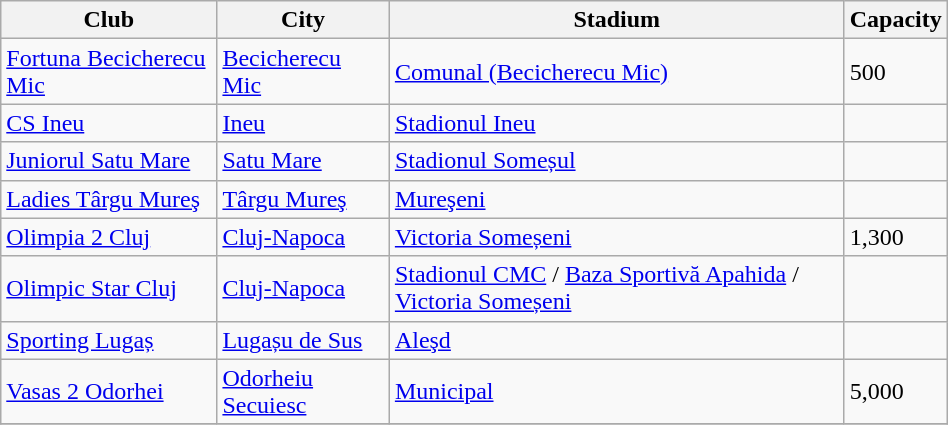<table class="wikitable sortable" width="50%">
<tr>
<th>Club</th>
<th>City</th>
<th>Stadium</th>
<th>Capacity</th>
</tr>
<tr>
<td><a href='#'>Fortuna Becicherecu Mic</a></td>
<td><a href='#'>Becicherecu Mic</a></td>
<td><a href='#'>Comunal (Becicherecu Mic)</a></td>
<td>500</td>
</tr>
<tr>
<td><a href='#'>CS Ineu</a></td>
<td><a href='#'>Ineu</a></td>
<td><a href='#'>Stadionul Ineu</a></td>
<td></td>
</tr>
<tr>
<td><a href='#'>Juniorul Satu Mare</a></td>
<td><a href='#'>Satu Mare</a></td>
<td><a href='#'>Stadionul Someșul</a></td>
<td></td>
</tr>
<tr>
<td><a href='#'>Ladies Târgu Mureş</a></td>
<td><a href='#'>Târgu Mureş</a></td>
<td><a href='#'>Mureşeni</a></td>
<td></td>
</tr>
<tr>
<td><a href='#'>Olimpia 2 Cluj</a></td>
<td><a href='#'>Cluj-Napoca</a></td>
<td><a href='#'>Victoria Someșeni</a></td>
<td>1,300</td>
</tr>
<tr>
<td><a href='#'>Olimpic Star Cluj</a></td>
<td><a href='#'>Cluj-Napoca</a></td>
<td><a href='#'>Stadionul CMC</a> / <a href='#'>Baza Sportivă Apahida</a> / <a href='#'>Victoria Someșeni</a></td>
<td></td>
</tr>
<tr>
<td><a href='#'>Sporting Lugaș</a></td>
<td><a href='#'>Lugașu de Sus</a></td>
<td><a href='#'>Aleşd</a></td>
<td></td>
</tr>
<tr>
<td><a href='#'>Vasas 2 Odorhei</a></td>
<td><a href='#'>Odorheiu Secuiesc</a></td>
<td><a href='#'>Municipal</a></td>
<td>5,000</td>
</tr>
<tr>
</tr>
</table>
